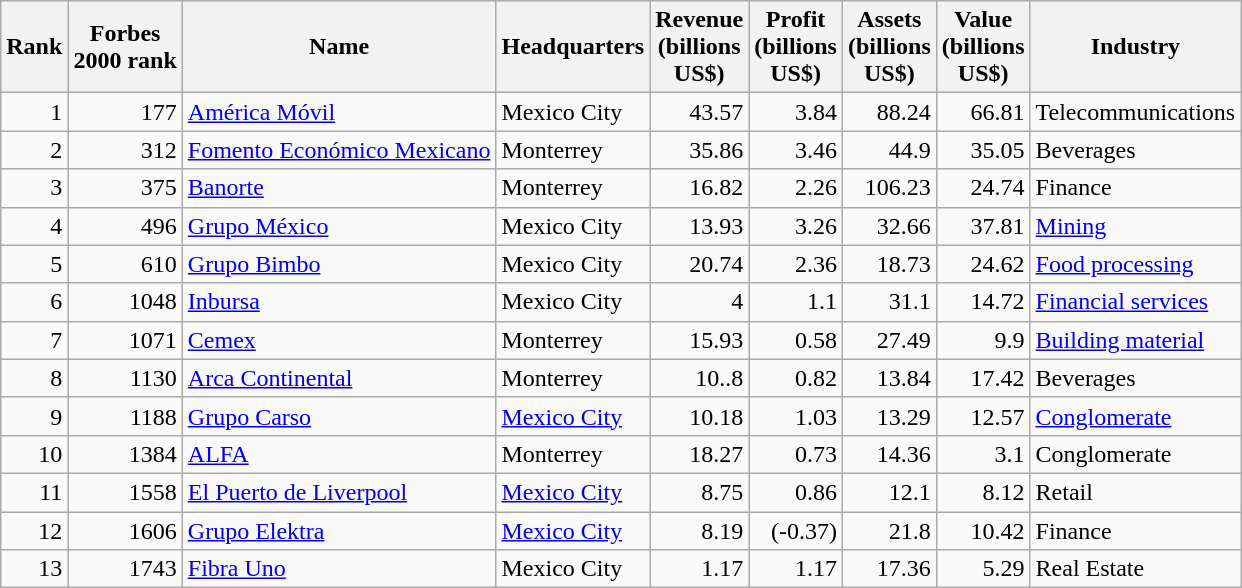<table class="wikitable sortable" style="text-align:right;">
<tr>
<th align="center">Rank</th>
<th align="center">Forbes <br>2000 rank</th>
<th align="center">Name</th>
<th align="center">Headquarters</th>
<th align="center">Revenue<br>(billions <br>US$)</th>
<th align="center">Profit<br>(billions <br>US$)</th>
<th align="center">Assets<br>(billions <br>US$)</th>
<th align="center">Value<br>(billions <br>US$)</th>
<th align="center">Industry</th>
</tr>
<tr>
<td>1</td>
<td>177</td>
<td align="left"><a href='#'>América Móvil</a></td>
<td align="left">Mexico City</td>
<td>43.57</td>
<td>3.84</td>
<td>88.24</td>
<td>66.81</td>
<td align="left">Telecommunications</td>
</tr>
<tr>
<td>2</td>
<td>312</td>
<td align="left"><a href='#'>Fomento Económico Mexicano</a></td>
<td align="left">Monterrey</td>
<td>35.86</td>
<td>3.46</td>
<td>44.9</td>
<td>35.05</td>
<td align="left">Beverages</td>
</tr>
<tr>
<td>3</td>
<td>375</td>
<td align="left"><a href='#'>Banorte</a></td>
<td align="left">Monterrey</td>
<td>16.82</td>
<td>2.26</td>
<td>106.23</td>
<td>24.74</td>
<td align="left">Finance</td>
</tr>
<tr>
<td>4</td>
<td>496</td>
<td align="left"><a href='#'>Grupo México</a></td>
<td align="left">Mexico City</td>
<td>13.93</td>
<td>3.26</td>
<td>32.66</td>
<td>37.81</td>
<td align="left"><a href='#'>Mining</a></td>
</tr>
<tr>
<td>5</td>
<td>610</td>
<td align="left"><a href='#'>Grupo Bimbo</a></td>
<td align="left">Mexico City</td>
<td>20.74</td>
<td>2.36</td>
<td>18.73</td>
<td>24.62</td>
<td align="left"><a href='#'>Food processing</a></td>
</tr>
<tr>
<td>6</td>
<td>1048</td>
<td align="left"><a href='#'>Inbursa</a></td>
<td align="left">Mexico City</td>
<td>4</td>
<td>1.1</td>
<td>31.1</td>
<td>14.72</td>
<td align="left"><a href='#'>Financial services</a></td>
</tr>
<tr>
<td>7</td>
<td>1071</td>
<td align="left"><a href='#'>Cemex</a></td>
<td align="left">Monterrey</td>
<td>15.93</td>
<td>0.58</td>
<td>27.49</td>
<td>9.9</td>
<td align="left"><a href='#'>Building material</a></td>
</tr>
<tr>
<td>8</td>
<td>1130</td>
<td align="left"><a href='#'>Arca Continental</a></td>
<td align="left">Monterrey</td>
<td>10..8</td>
<td>0.82</td>
<td>13.84</td>
<td>17.42</td>
<td align="left">Beverages</td>
</tr>
<tr>
<td>9</td>
<td>1188</td>
<td align="left"><a href='#'>Grupo Carso</a></td>
<td align="left"><a href='#'>Mexico City</a></td>
<td>10.18</td>
<td>1.03</td>
<td>13.29</td>
<td>12.57</td>
<td align="left"><a href='#'>Conglomerate</a></td>
</tr>
<tr>
<td>10</td>
<td>1384</td>
<td align="left"><a href='#'> ALFA</a></td>
<td align="left">Monterrey</td>
<td>18.27</td>
<td>0.73</td>
<td>14.36</td>
<td>3.1</td>
<td align="left">Conglomerate</td>
</tr>
<tr>
<td>11</td>
<td>1558</td>
<td align="left"><a href='#'>El Puerto de Liverpool</a></td>
<td align="left"><a href='#'>Mexico City</a></td>
<td>8.75</td>
<td>0.86</td>
<td>12.1</td>
<td>8.12</td>
<td align="left">Retail</td>
</tr>
<tr>
<td>12</td>
<td>1606</td>
<td align="left"><a href='#'>Grupo Elektra</a></td>
<td align="left"><a href='#'>Mexico City</a></td>
<td>8.19</td>
<td>(-0.37)</td>
<td>21.8</td>
<td>10.42</td>
<td align="left">Finance</td>
</tr>
<tr>
<td>13</td>
<td>1743</td>
<td align="left"><a href='#'>Fibra Uno</a></td>
<td align="left">Mexico City</td>
<td>1.17</td>
<td>1.17</td>
<td>17.36</td>
<td>5.29</td>
<td align="left">Real Estate</td>
</tr>
</table>
